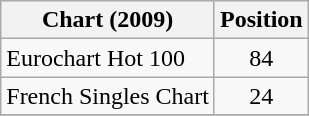<table class="wikitable sortable">
<tr>
<th>Chart (2009)</th>
<th>Position</th>
</tr>
<tr>
<td>Eurochart Hot 100</td>
<td align="center">84</td>
</tr>
<tr>
<td>French Singles Chart</td>
<td align="center">24</td>
</tr>
<tr>
</tr>
</table>
